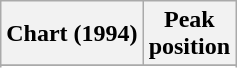<table class="wikitable plainrowheaders sortable" style="text-align:center;">
<tr>
<th scope="col">Chart (1994)</th>
<th scope="col">Peak<br>position</th>
</tr>
<tr>
</tr>
<tr>
</tr>
</table>
